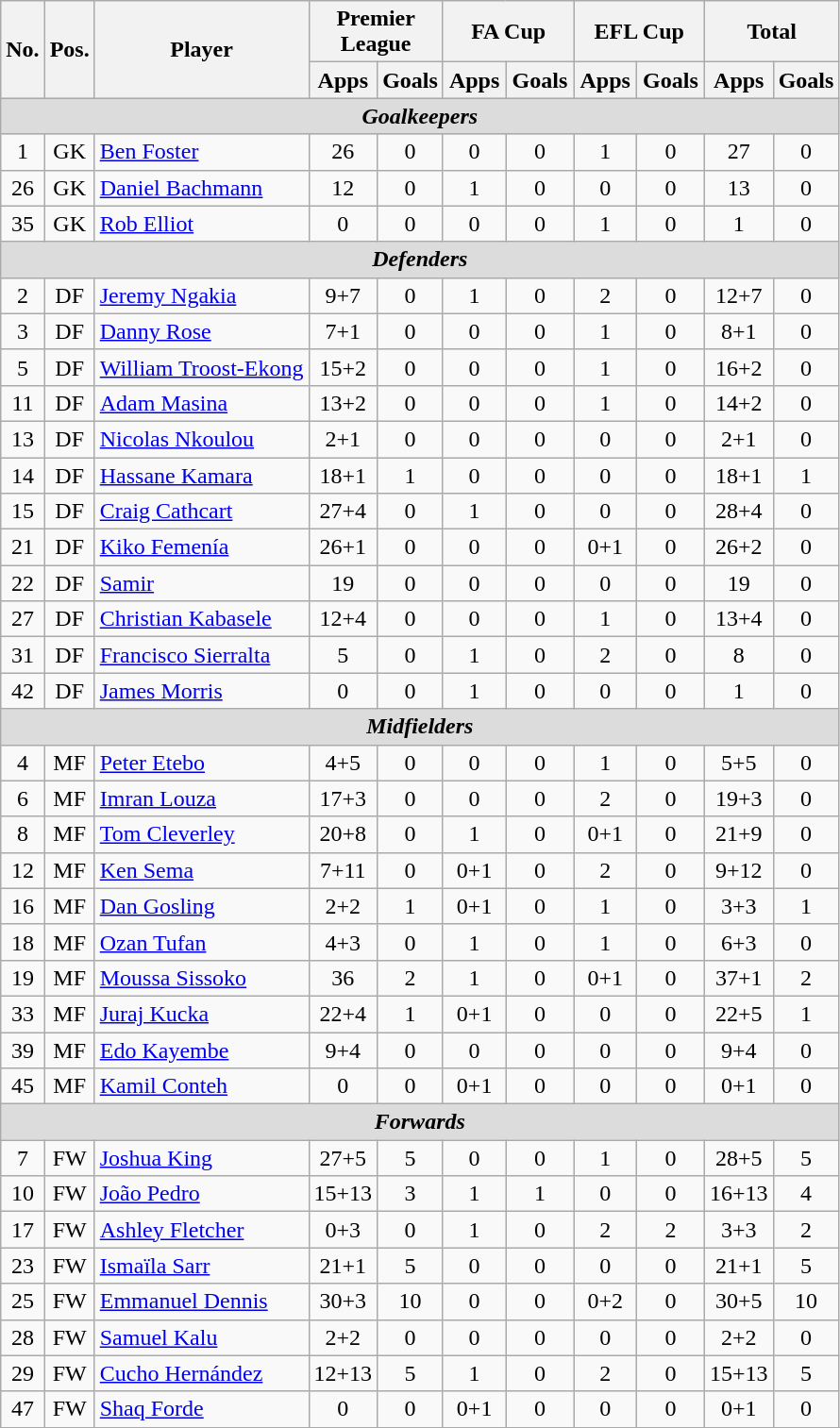<table class="wikitable sortable" style="text-align:center">
<tr>
<th rowspan="2" style="vertical-align:center;">No.</th>
<th rowspan="2" style="vertical-align:center;">Pos.</th>
<th rowspan="2" style="vertical-align:center;">Player</th>
<th colspan="2" style="width:85px;">Premier League</th>
<th colspan="2" style="width:85px;">FA Cup</th>
<th colspan="2" style="width:85px;">EFL Cup</th>
<th colspan="2" style="width:85px;">Total</th>
</tr>
<tr>
<th>Apps</th>
<th>Goals</th>
<th>Apps</th>
<th>Goals</th>
<th>Apps</th>
<th>Goals</th>
<th>Apps</th>
<th>Goals</th>
</tr>
<tr>
<th colspan=14 style=background:#dcdcdc; text-align:center><em>Goalkeepers</em></th>
</tr>
<tr>
<td>1</td>
<td>GK</td>
<td align="left"> <a href='#'>Ben Foster</a></td>
<td>26</td>
<td>0</td>
<td>0</td>
<td>0</td>
<td>1</td>
<td>0</td>
<td>27</td>
<td>0</td>
</tr>
<tr>
<td>26</td>
<td>GK</td>
<td align="left"> <a href='#'>Daniel Bachmann</a></td>
<td>12</td>
<td>0</td>
<td>1</td>
<td>0</td>
<td>0</td>
<td>0</td>
<td>13</td>
<td>0</td>
</tr>
<tr>
<td>35</td>
<td>GK</td>
<td align="left"> <a href='#'>Rob Elliot</a></td>
<td>0</td>
<td>0</td>
<td>0</td>
<td>0</td>
<td>1</td>
<td>0</td>
<td>1</td>
<td>0</td>
</tr>
<tr>
<th colspan=14 style=background:#dcdcdc; text-align:center><em>Defenders</em></th>
</tr>
<tr>
<td>2</td>
<td>DF</td>
<td align="left"> <a href='#'>Jeremy Ngakia</a></td>
<td>9+7</td>
<td>0</td>
<td>1</td>
<td>0</td>
<td>2</td>
<td>0</td>
<td>12+7</td>
<td>0</td>
</tr>
<tr>
<td>3</td>
<td>DF</td>
<td align="left"> <a href='#'>Danny Rose</a></td>
<td>7+1</td>
<td>0</td>
<td>0</td>
<td>0</td>
<td>1</td>
<td>0</td>
<td>8+1</td>
<td>0</td>
</tr>
<tr>
<td>5</td>
<td>DF</td>
<td align="left"> <a href='#'>William Troost-Ekong</a></td>
<td>15+2</td>
<td>0</td>
<td>0</td>
<td>0</td>
<td>1</td>
<td>0</td>
<td>16+2</td>
<td>0</td>
</tr>
<tr>
<td>11</td>
<td>DF</td>
<td align="left"> <a href='#'>Adam Masina</a></td>
<td>13+2</td>
<td>0</td>
<td>0</td>
<td>0</td>
<td>1</td>
<td>0</td>
<td>14+2</td>
<td>0</td>
</tr>
<tr>
<td>13</td>
<td>DF</td>
<td align="left"> <a href='#'>Nicolas Nkoulou</a></td>
<td>2+1</td>
<td>0</td>
<td>0</td>
<td>0</td>
<td>0</td>
<td>0</td>
<td>2+1</td>
<td>0</td>
</tr>
<tr>
<td>14</td>
<td>DF</td>
<td align="left"> <a href='#'>Hassane Kamara</a></td>
<td>18+1</td>
<td>1</td>
<td>0</td>
<td>0</td>
<td>0</td>
<td>0</td>
<td>18+1</td>
<td>1</td>
</tr>
<tr>
<td>15</td>
<td>DF</td>
<td align="left"> <a href='#'>Craig Cathcart</a></td>
<td>27+4</td>
<td>0</td>
<td>1</td>
<td>0</td>
<td>0</td>
<td>0</td>
<td>28+4</td>
<td>0</td>
</tr>
<tr>
<td>21</td>
<td>DF</td>
<td align="left"> <a href='#'>Kiko Femenía</a></td>
<td>26+1</td>
<td>0</td>
<td>0</td>
<td>0</td>
<td>0+1</td>
<td>0</td>
<td>26+2</td>
<td>0</td>
</tr>
<tr>
<td>22</td>
<td>DF</td>
<td align="left"> <a href='#'>Samir</a></td>
<td>19</td>
<td>0</td>
<td>0</td>
<td>0</td>
<td>0</td>
<td>0</td>
<td>19</td>
<td>0</td>
</tr>
<tr>
<td>27</td>
<td>DF</td>
<td align="left"> <a href='#'>Christian Kabasele</a></td>
<td>12+4</td>
<td>0</td>
<td>0</td>
<td>0</td>
<td>1</td>
<td>0</td>
<td>13+4</td>
<td>0</td>
</tr>
<tr>
<td>31</td>
<td>DF</td>
<td align="left"> <a href='#'>Francisco Sierralta</a></td>
<td>5</td>
<td>0</td>
<td>1</td>
<td>0</td>
<td>2</td>
<td>0</td>
<td>8</td>
<td>0</td>
</tr>
<tr>
<td>42</td>
<td>DF</td>
<td align="left"> <a href='#'>James Morris</a></td>
<td>0</td>
<td>0</td>
<td>1</td>
<td>0</td>
<td>0</td>
<td>0</td>
<td>1</td>
<td>0</td>
</tr>
<tr>
<th colspan=14 style=background:#dcdcdc; text-align:center><em>Midfielders</em></th>
</tr>
<tr>
<td>4</td>
<td>MF</td>
<td align="left"> <a href='#'>Peter Etebo</a></td>
<td>4+5</td>
<td>0</td>
<td>0</td>
<td>0</td>
<td>1</td>
<td>0</td>
<td>5+5</td>
<td>0</td>
</tr>
<tr>
<td>6</td>
<td>MF</td>
<td align="left"> <a href='#'>Imran Louza</a></td>
<td>17+3</td>
<td>0</td>
<td>0</td>
<td>0</td>
<td>2</td>
<td>0</td>
<td>19+3</td>
<td>0</td>
</tr>
<tr>
<td>8</td>
<td>MF</td>
<td align="left"> <a href='#'>Tom Cleverley</a></td>
<td>20+8</td>
<td>0</td>
<td>1</td>
<td>0</td>
<td>0+1</td>
<td>0</td>
<td>21+9</td>
<td>0</td>
</tr>
<tr>
<td>12</td>
<td>MF</td>
<td align="left"> <a href='#'>Ken Sema</a></td>
<td>7+11</td>
<td>0</td>
<td>0+1</td>
<td>0</td>
<td>2</td>
<td>0</td>
<td>9+12</td>
<td>0</td>
</tr>
<tr>
<td>16</td>
<td>MF</td>
<td align="left"> <a href='#'>Dan Gosling</a></td>
<td>2+2</td>
<td>1</td>
<td>0+1</td>
<td>0</td>
<td>1</td>
<td>0</td>
<td>3+3</td>
<td>1</td>
</tr>
<tr>
<td>18</td>
<td>MF</td>
<td align="left"> <a href='#'>Ozan Tufan</a></td>
<td>4+3</td>
<td>0</td>
<td>1</td>
<td>0</td>
<td>1</td>
<td>0</td>
<td>6+3</td>
<td>0</td>
</tr>
<tr>
<td>19</td>
<td>MF</td>
<td align="left"> <a href='#'>Moussa Sissoko</a></td>
<td>36</td>
<td>2</td>
<td>1</td>
<td>0</td>
<td>0+1</td>
<td>0</td>
<td>37+1</td>
<td>2</td>
</tr>
<tr>
<td>33</td>
<td>MF</td>
<td align="left"> <a href='#'>Juraj Kucka</a></td>
<td>22+4</td>
<td>1</td>
<td>0+1</td>
<td>0</td>
<td>0</td>
<td>0</td>
<td>22+5</td>
<td>1</td>
</tr>
<tr>
<td>39</td>
<td>MF</td>
<td align="left"> <a href='#'>Edo Kayembe</a></td>
<td>9+4</td>
<td>0</td>
<td>0</td>
<td>0</td>
<td>0</td>
<td>0</td>
<td>9+4</td>
<td>0</td>
</tr>
<tr>
<td>45</td>
<td>MF</td>
<td align="left"> <a href='#'>Kamil Conteh</a></td>
<td>0</td>
<td>0</td>
<td>0+1</td>
<td>0</td>
<td>0</td>
<td>0</td>
<td>0+1</td>
<td>0</td>
</tr>
<tr>
<th colspan=14 style=background:#dcdcdc; text-align:center><em>Forwards</em></th>
</tr>
<tr>
<td>7</td>
<td>FW</td>
<td align="left"> <a href='#'>Joshua King</a></td>
<td>27+5</td>
<td>5</td>
<td>0</td>
<td>0</td>
<td>1</td>
<td>0</td>
<td>28+5</td>
<td>5</td>
</tr>
<tr>
<td>10</td>
<td>FW</td>
<td align="left"> <a href='#'>João Pedro</a></td>
<td>15+13</td>
<td>3</td>
<td>1</td>
<td>1</td>
<td>0</td>
<td>0</td>
<td>16+13</td>
<td>4</td>
</tr>
<tr>
<td>17</td>
<td>FW</td>
<td align="left"> <a href='#'>Ashley Fletcher</a></td>
<td>0+3</td>
<td>0</td>
<td>1</td>
<td>0</td>
<td>2</td>
<td>2</td>
<td>3+3</td>
<td>2</td>
</tr>
<tr>
<td>23</td>
<td>FW</td>
<td align="left"> <a href='#'>Ismaïla Sarr</a></td>
<td>21+1</td>
<td>5</td>
<td>0</td>
<td>0</td>
<td>0</td>
<td>0</td>
<td>21+1</td>
<td>5</td>
</tr>
<tr>
<td>25</td>
<td>FW</td>
<td align="left"> <a href='#'>Emmanuel Dennis</a></td>
<td>30+3</td>
<td>10</td>
<td>0</td>
<td>0</td>
<td>0+2</td>
<td>0</td>
<td>30+5</td>
<td>10</td>
</tr>
<tr>
<td>28</td>
<td>FW</td>
<td align="left"> <a href='#'>Samuel Kalu</a></td>
<td>2+2</td>
<td>0</td>
<td>0</td>
<td>0</td>
<td>0</td>
<td>0</td>
<td>2+2</td>
<td>0</td>
</tr>
<tr>
<td>29</td>
<td>FW</td>
<td align="left"> <a href='#'>Cucho Hernández</a></td>
<td>12+13</td>
<td>5</td>
<td>1</td>
<td>0</td>
<td>2</td>
<td>0</td>
<td>15+13</td>
<td>5</td>
</tr>
<tr>
<td>47</td>
<td>FW</td>
<td align="left"> <a href='#'>Shaq Forde</a></td>
<td>0</td>
<td>0</td>
<td>0+1</td>
<td>0</td>
<td>0</td>
<td>0</td>
<td>0+1</td>
<td>0</td>
</tr>
<tr>
</tr>
</table>
